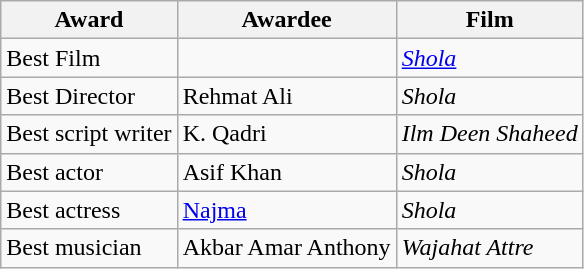<table class="wikitable">
<tr>
<th>Award</th>
<th>Awardee</th>
<th>Film</th>
</tr>
<tr>
<td>Best Film</td>
<td></td>
<td><em><a href='#'>Shola</a></em></td>
</tr>
<tr>
<td>Best Director</td>
<td>Rehmat Ali</td>
<td><em>Shola</em></td>
</tr>
<tr>
<td>Best script writer</td>
<td>K. Qadri</td>
<td><em>Ilm Deen Shaheed</em></td>
</tr>
<tr>
<td>Best actor</td>
<td>Asif Khan</td>
<td><em>Shola</em></td>
</tr>
<tr>
<td>Best actress</td>
<td><a href='#'>Najma</a></td>
<td><em>Shola</em></td>
</tr>
<tr>
<td>Best musician</td>
<td>Akbar Amar Anthony</td>
<td><em>Wajahat Attre</em></td>
</tr>
</table>
